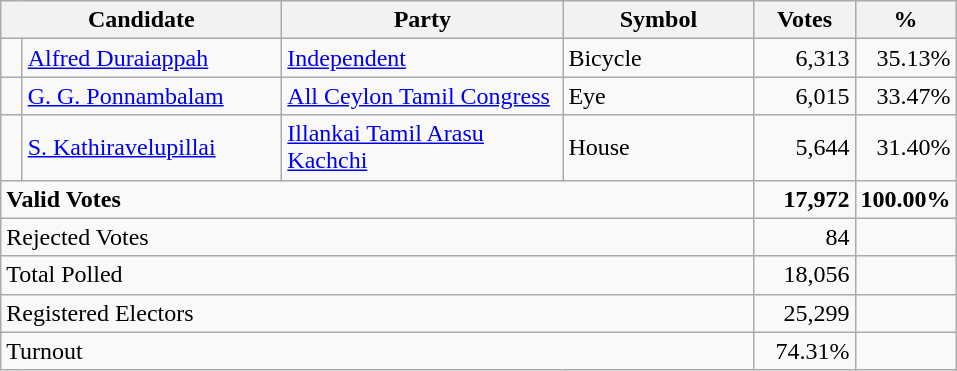<table class="wikitable" border="1" style="text-align:right;">
<tr>
<th align=left colspan=2 width="180">Candidate</th>
<th align=left width="180">Party</th>
<th align=left width="120">Symbol</th>
<th align=left width="60">Votes</th>
<th align=left width="60">%</th>
</tr>
<tr>
<td></td>
<td align=left><a href='#'>Alfred Duraiappah</a></td>
<td align=left><a href='#'>Independent</a></td>
<td align=left>Bicycle</td>
<td>6,313</td>
<td>35.13%</td>
</tr>
<tr>
<td bgcolor=> </td>
<td align=left><a href='#'>G. G. Ponnambalam</a></td>
<td align=left><a href='#'>All Ceylon Tamil Congress</a></td>
<td align=left>Eye</td>
<td>6,015</td>
<td>33.47%</td>
</tr>
<tr>
<td bgcolor=> </td>
<td align=left><a href='#'>S. Kathiravelupillai</a></td>
<td align=left><a href='#'>Illankai Tamil Arasu Kachchi</a></td>
<td align=left>House</td>
<td>5,644</td>
<td>31.40%</td>
</tr>
<tr>
<td align=left colspan=4><strong>Valid Votes</strong></td>
<td><strong>17,972</strong></td>
<td><strong>100.00%</strong></td>
</tr>
<tr>
<td align=left colspan=4>Rejected Votes</td>
<td>84</td>
<td></td>
</tr>
<tr>
<td align=left colspan=4>Total Polled</td>
<td>18,056</td>
<td></td>
</tr>
<tr>
<td align=left colspan=4>Registered Electors</td>
<td>25,299</td>
<td></td>
</tr>
<tr>
<td align=left colspan=4>Turnout</td>
<td>74.31%</td>
</tr>
</table>
